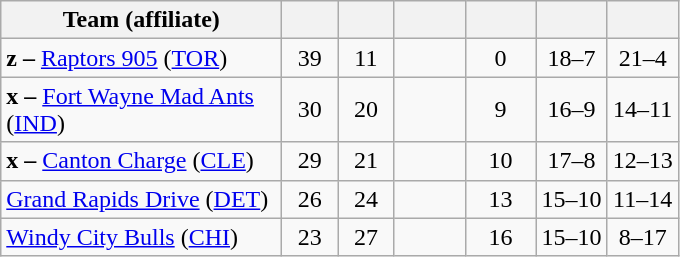<table class="wikitable" style="text-align:center">
<tr>
<th style="width:180px">Team (affiliate)</th>
<th style="width:30px"></th>
<th style="width:30px"></th>
<th style="width:40px"></th>
<th style="width:40px"></th>
<th style="width:40px"></th>
<th style="width:40px"></th>
</tr>
<tr>
<td align=left><strong>z –</strong> <a href='#'>Raptors 905</a> (<a href='#'>TOR</a>)</td>
<td>39</td>
<td>11</td>
<td></td>
<td>0</td>
<td>18–7</td>
<td>21–4</td>
</tr>
<tr>
<td align=left><strong>x –</strong> <a href='#'>Fort Wayne Mad Ants</a> (<a href='#'>IND</a>)</td>
<td>30</td>
<td>20</td>
<td></td>
<td>9</td>
<td>16–9</td>
<td>14–11</td>
</tr>
<tr>
<td align=left><strong>x –</strong> <a href='#'>Canton Charge</a> (<a href='#'>CLE</a>)</td>
<td>29</td>
<td>21</td>
<td></td>
<td>10</td>
<td>17–8</td>
<td>12–13</td>
</tr>
<tr>
<td align=left><a href='#'>Grand Rapids Drive</a> (<a href='#'>DET</a>)</td>
<td>26</td>
<td>24</td>
<td></td>
<td>13</td>
<td>15–10</td>
<td>11–14</td>
</tr>
<tr>
<td align=left><a href='#'>Windy City Bulls</a> (<a href='#'>CHI</a>)</td>
<td>23</td>
<td>27</td>
<td></td>
<td>16</td>
<td>15–10</td>
<td>8–17</td>
</tr>
</table>
